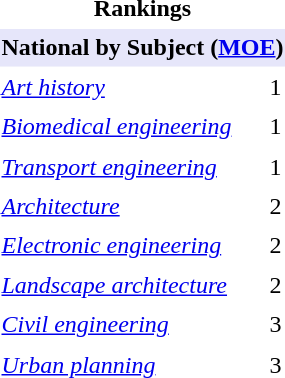<table class="toccolours" style="float:right; font-size:100%; line-height:1.4em;">
<tr>
<th colspan="2" style="text-align: center;"><strong>Rankings</strong></th>
</tr>
<tr>
<th colspan="2" style="background:#E6E6FA">National by Subject (<a href='#'>MOE</a>)</th>
</tr>
<tr>
<td><em><a href='#'>Art history</a></em></td>
<td>1</td>
</tr>
<tr>
<td><em><a href='#'>Biomedical engineering</a></em></td>
<td>1</td>
</tr>
<tr>
<td><em><a href='#'>Transport engineering</a></em></td>
<td>1</td>
</tr>
<tr>
<td><em><a href='#'>Architecture</a></em></td>
<td>2</td>
</tr>
<tr>
<td><em><a href='#'>Electronic engineering</a></em></td>
<td>2</td>
</tr>
<tr>
<td><em><a href='#'>Landscape architecture</a></em></td>
<td>2</td>
</tr>
<tr>
<td><em><a href='#'>Civil engineering</a></em></td>
<td>3</td>
</tr>
<tr>
<td><em><a href='#'>Urban planning</a></em></td>
<td>3</td>
</tr>
<tr>
</tr>
</table>
